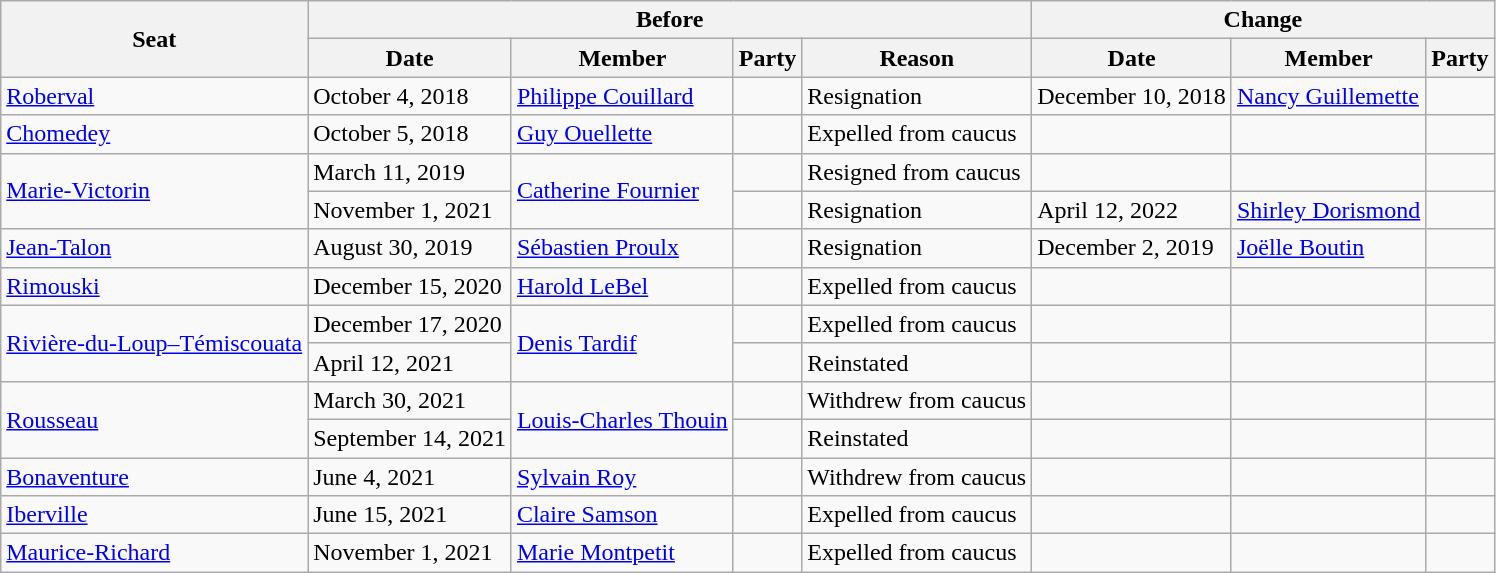<table class="wikitable" style="border: none;">
<tr>
<th rowspan="2">Seat</th>
<th colspan="4">Before</th>
<th colspan="3">Change</th>
</tr>
<tr>
<th>Date</th>
<th>Member</th>
<th>Party</th>
<th>Reason</th>
<th>Date</th>
<th>Member</th>
<th>Party</th>
</tr>
<tr>
<td><a href='#'>Roberval</a></td>
<td>October 4, 2018</td>
<td><a href='#'>Philippe Couillard</a></td>
<td></td>
<td>Resignation</td>
<td>December 10, 2018</td>
<td><a href='#'>Nancy Guillemette</a></td>
<td></td>
</tr>
<tr>
<td><a href='#'>Chomedey</a></td>
<td>October 5, 2018</td>
<td><a href='#'>Guy Ouellette</a></td>
<td></td>
<td>Expelled from caucus</td>
<td></td>
<td></td>
<td></td>
</tr>
<tr>
<td rowspan=2><a href='#'>Marie-Victorin</a></td>
<td>March 11, 2019</td>
<td rowspan=2><a href='#'>Catherine Fournier</a></td>
<td></td>
<td>Resigned from caucus</td>
<td></td>
<td></td>
<td></td>
</tr>
<tr>
<td>November 1, 2021</td>
<td></td>
<td>Resignation</td>
<td>April 12, 2022</td>
<td><a href='#'>Shirley Dorismond</a></td>
<td></td>
</tr>
<tr>
<td><a href='#'>Jean-Talon</a></td>
<td>August 30, 2019</td>
<td><a href='#'>Sébastien Proulx</a></td>
<td></td>
<td>Resignation</td>
<td>December 2, 2019</td>
<td><a href='#'>Joëlle Boutin</a></td>
<td></td>
</tr>
<tr>
<td><a href='#'>Rimouski</a></td>
<td>December 15, 2020</td>
<td><a href='#'>Harold LeBel</a></td>
<td></td>
<td>Expelled from caucus</td>
<td></td>
<td></td>
<td></td>
</tr>
<tr>
<td rowspan=2><a href='#'>Rivière-du-Loup–Témiscouata</a></td>
<td>December 17, 2020</td>
<td rowspan=2><a href='#'>Denis Tardif</a></td>
<td></td>
<td>Expelled from caucus</td>
<td></td>
<td></td>
<td></td>
</tr>
<tr>
<td>April 12, 2021</td>
<td></td>
<td>Reinstated</td>
<td></td>
<td></td>
<td></td>
</tr>
<tr>
<td rowspan=2><a href='#'>Rousseau</a></td>
<td>March 30, 2021</td>
<td rowspan=2><a href='#'>Louis-Charles Thouin</a></td>
<td></td>
<td>Withdrew from caucus</td>
<td></td>
<td></td>
<td></td>
</tr>
<tr>
<td>September 14, 2021</td>
<td></td>
<td>Reinstated</td>
<td></td>
<td></td>
<td></td>
</tr>
<tr>
<td><a href='#'>Bonaventure</a></td>
<td>June 4, 2021</td>
<td><a href='#'>Sylvain Roy</a></td>
<td></td>
<td>Withdrew from caucus</td>
<td></td>
<td></td>
<td></td>
</tr>
<tr>
<td><a href='#'>Iberville</a></td>
<td>June 15, 2021</td>
<td><a href='#'>Claire Samson</a></td>
<td></td>
<td>Expelled from caucus</td>
<td></td>
<td></td>
<td></td>
</tr>
<tr>
<td><a href='#'>Maurice-Richard</a></td>
<td>November 1, 2021</td>
<td><a href='#'>Marie Montpetit</a></td>
<td></td>
<td>Expelled from caucus</td>
<td></td>
<td></td>
<td></td>
</tr>
</table>
